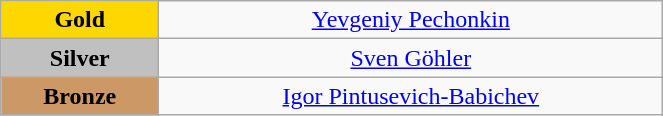<table class="wikitable" style="text-align:center; " width="35%">
<tr>
<td bgcolor="gold"><strong>Gold</strong></td>
<td><a href='#'>Yevgeniy Pechonkin</a><br>  <small><em></em></small></td>
</tr>
<tr>
<td bgcolor="silver"><strong>Silver</strong></td>
<td><a href='#'>Sven Göhler</a><br>  <small><em></em></small></td>
</tr>
<tr>
<td bgcolor="CC9966"><strong>Bronze</strong></td>
<td><a href='#'>Igor Pintusevich-Babichev</a><br>  <small><em></em></small></td>
</tr>
</table>
